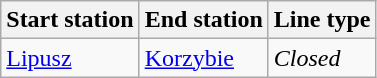<table class="wikitable">
<tr>
<th>Start station</th>
<th>End station</th>
<th>Line type</th>
</tr>
<tr>
<td><a href='#'>Lipusz</a></td>
<td><a href='#'>Korzybie</a></td>
<td><em>Closed</em></td>
</tr>
</table>
